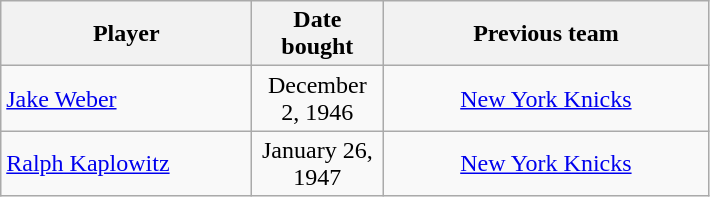<table class="wikitable" style="text-align:center">
<tr>
<th style="width:160px">Player</th>
<th style="width:80px">Date bought</th>
<th style="width:210px">Previous team</th>
</tr>
<tr>
<td align=left><a href='#'>Jake Weber</a></td>
<td>December 2, 1946</td>
<td><a href='#'>New York Knicks</a></td>
</tr>
<tr>
<td align=left><a href='#'>Ralph Kaplowitz</a></td>
<td>January 26, 1947</td>
<td><a href='#'>New York Knicks</a></td>
</tr>
</table>
